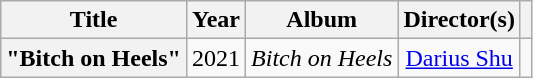<table class="wikitable plainrowheaders" style="text-align:center;">
<tr>
<th scope="col">Title</th>
<th scope="col">Year</th>
<th scope="col">Album</th>
<th scope="col">Director(s)</th>
<th></th>
</tr>
<tr>
<th scope="row">"Bitch on Heels"</th>
<td>2021</td>
<td><em>Bitch on Heels</em></td>
<td><a href='#'>Darius Shu</a></td>
<td></td>
</tr>
</table>
